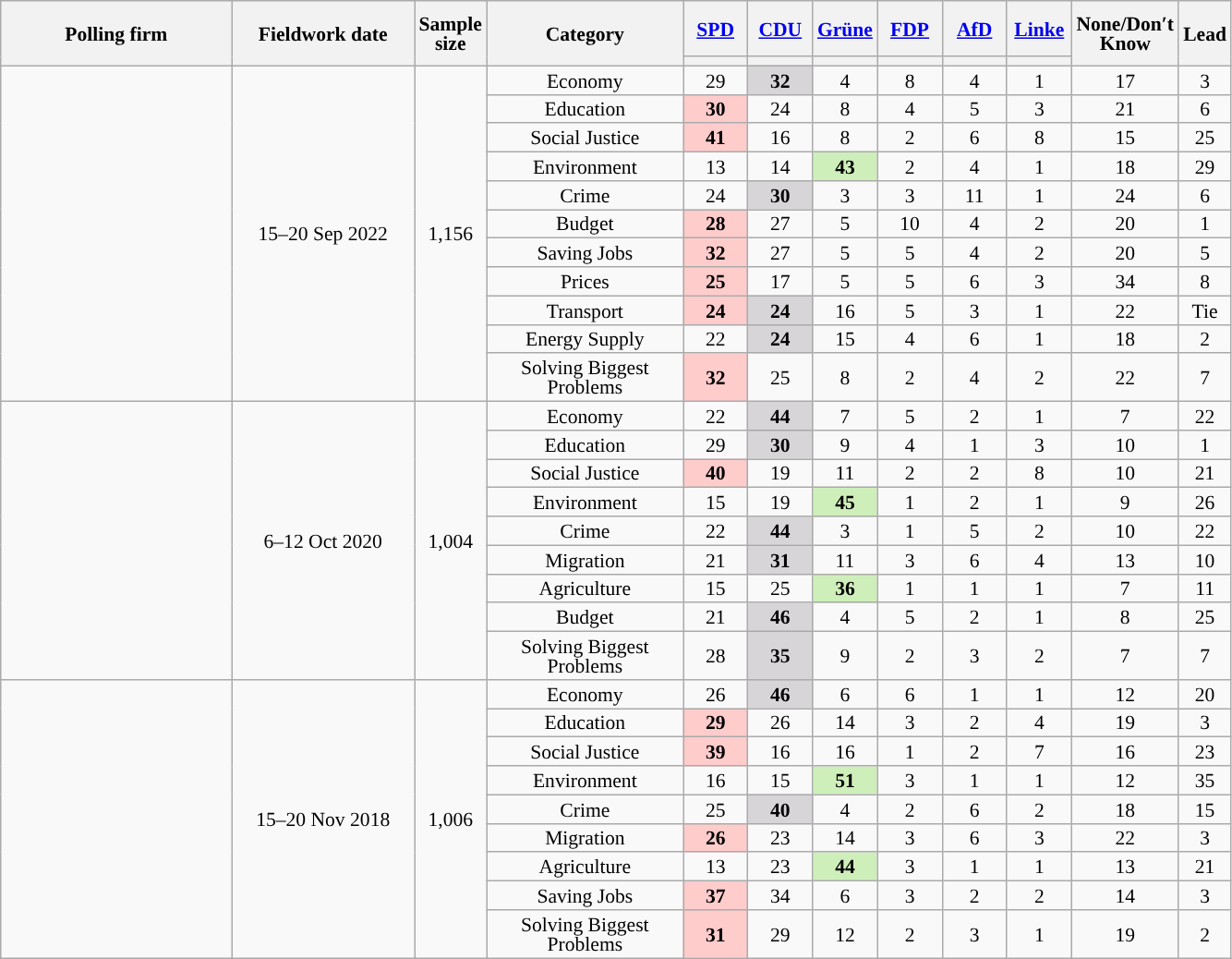<table class="wikitable sortable" style="text-align:center;font-size:90%;line-height:14px;">
<tr style="height:40px;">
<th style="width:160px;" rowspan="2">Polling firm</th>
<th style="width:125px;" rowspan="2">Fieldwork date</th>
<th style="width:35px;" rowspan="2">Sample<br>size</th>
<th style="width:135px;" rowspan="2">Category</th>
<th class="unsortable" style="width:40px;"><a href='#'>SPD</a></th>
<th class="unsortable" style="width:40px;"><a href='#'>CDU</a></th>
<th class="unsortable" style="width:40px;"><a href='#'>Grüne</a></th>
<th class="unsortable" style="width:40px;"><a href='#'>FDP</a></th>
<th class="unsortable" style="width:40px;"><a href='#'>AfD</a></th>
<th class="unsortable" style="width:40px;"><a href='#'>Linke</a></th>
<th class="unsortable" style="width:40px;" rowspan="2">None/Don′t Know</th>
<th style="width:30px;" rowspan="2">Lead</th>
</tr>
<tr>
<th style="background:"></th>
<th style="background:"></th>
<th style="background:"></th>
<th style="background:"></th>
<th style="background:"></th>
<th style="background:"></th>
</tr>
<tr>
<td rowspan="11"></td>
<td data-sort-value="2022-09-20" rowspan="11">15–20 Sep 2022</td>
<td rowspan="11">1,156</td>
<td>Economy</td>
<td>29</td>
<td style="background:#D7D5D7"><strong>32</strong></td>
<td>4</td>
<td>8</td>
<td>4</td>
<td>1</td>
<td>17</td>
<td style="background:">3</td>
</tr>
<tr>
<td>Education</td>
<td style="background:#FFCCCC"><strong>30</strong></td>
<td>24</td>
<td>8</td>
<td>4</td>
<td>5</td>
<td>3</td>
<td>21</td>
<td style="background:">6</td>
</tr>
<tr>
<td>Social Justice</td>
<td style="background:#FFCCCC"><strong>41</strong></td>
<td>16</td>
<td>8</td>
<td>2</td>
<td>6</td>
<td>8</td>
<td>15</td>
<td style="background:">25</td>
</tr>
<tr>
<td>Environment</td>
<td>13</td>
<td>14</td>
<td style="background:#CEEFBA"><strong>43</strong></td>
<td>2</td>
<td>4</td>
<td>1</td>
<td>18</td>
<td style="background:">29</td>
</tr>
<tr>
<td>Crime</td>
<td>24</td>
<td style="background:#D7D5D7"><strong>30</strong></td>
<td>3</td>
<td>3</td>
<td>11</td>
<td>1</td>
<td>24</td>
<td style="background:">6</td>
</tr>
<tr>
<td>Budget</td>
<td style="background:#FFCCCC"><strong>28</strong></td>
<td>27</td>
<td>5</td>
<td>10</td>
<td>4</td>
<td>2</td>
<td>20</td>
<td style="background:">1</td>
</tr>
<tr>
<td>Saving Jobs</td>
<td style="background:#FFCCCC"><strong>32</strong></td>
<td>27</td>
<td>5</td>
<td>5</td>
<td>4</td>
<td>2</td>
<td>20</td>
<td style="background:">5</td>
</tr>
<tr>
<td>Prices</td>
<td style="background:#FFCCCC"><strong>25</strong></td>
<td>17</td>
<td>5</td>
<td>5</td>
<td>6</td>
<td>3</td>
<td>34</td>
<td style="background:">8</td>
</tr>
<tr>
<td>Transport</td>
<td style="background:#FFCCCC"><strong>24</strong></td>
<td style="background:#D7D5D7"><strong>24</strong></td>
<td>16</td>
<td>5</td>
<td>3</td>
<td>1</td>
<td>22</td>
<td>Tie</td>
</tr>
<tr>
<td>Energy Supply</td>
<td>22</td>
<td style="background:#D7D5D7"><strong>24</strong></td>
<td>15</td>
<td>4</td>
<td>6</td>
<td>1</td>
<td>18</td>
<td style="background:">2</td>
</tr>
<tr>
<td>Solving Biggest Problems</td>
<td style="background:#FFCCCC"><strong>32</strong></td>
<td>25</td>
<td>8</td>
<td>2</td>
<td>4</td>
<td>2</td>
<td>22</td>
<td style="background:">7</td>
</tr>
<tr>
<td rowspan="9"></td>
<td data-sort-value="2020-10-15" rowspan="9">6–12 Oct 2020</td>
<td rowspan="9">1,004</td>
<td>Economy</td>
<td>22</td>
<td style="background:#D7D5D7"><strong>44</strong></td>
<td>7</td>
<td>5</td>
<td>2</td>
<td>1</td>
<td>7</td>
<td style="background:">22</td>
</tr>
<tr>
<td>Education</td>
<td>29</td>
<td style="background:#D7D5D7"><strong>30</strong></td>
<td>9</td>
<td>4</td>
<td>1</td>
<td>3</td>
<td>10</td>
<td style="background:">1</td>
</tr>
<tr>
<td>Social Justice</td>
<td style="background:#FFCCCC"><strong>40</strong></td>
<td>19</td>
<td>11</td>
<td>2</td>
<td>2</td>
<td>8</td>
<td>10</td>
<td style="background:">21</td>
</tr>
<tr>
<td>Environment</td>
<td>15</td>
<td>19</td>
<td style="background:#CEEFBA"><strong>45</strong></td>
<td>1</td>
<td>2</td>
<td>1</td>
<td>9</td>
<td style="background:">26</td>
</tr>
<tr>
<td>Crime</td>
<td>22</td>
<td style="background:#D7D5D7"><strong>44</strong></td>
<td>3</td>
<td>1</td>
<td>5</td>
<td>2</td>
<td>10</td>
<td style="background:">22</td>
</tr>
<tr>
<td>Migration</td>
<td>21</td>
<td style="background:#D7D5D7"><strong>31</strong></td>
<td>11</td>
<td>3</td>
<td>6</td>
<td>4</td>
<td>13</td>
<td style="background:">10</td>
</tr>
<tr>
<td>Agriculture</td>
<td>15</td>
<td>25</td>
<td style="background:#CEEFBA"><strong>36</strong></td>
<td>1</td>
<td>1</td>
<td>1</td>
<td>7</td>
<td style="background:">11</td>
</tr>
<tr>
<td>Budget</td>
<td>21</td>
<td style="background:#D7D5D7"><strong>46</strong></td>
<td>4</td>
<td>5</td>
<td>2</td>
<td>1</td>
<td>8</td>
<td style="background:">25</td>
</tr>
<tr>
<td>Solving Biggest Problems</td>
<td>28</td>
<td style="background:#D7D5D7"><strong>35</strong></td>
<td>9</td>
<td>2</td>
<td>3</td>
<td>2</td>
<td>7</td>
<td style="background:">7</td>
</tr>
<tr>
<td rowspan="9"></td>
<td data-sort-value="2018-11-22" rowspan="9">15–20 Nov 2018</td>
<td rowspan="9">1,006</td>
<td>Economy</td>
<td>26</td>
<td style="background:#D7D5D7"><strong>46</strong></td>
<td>6</td>
<td>6</td>
<td>1</td>
<td>1</td>
<td>12</td>
<td style="background:">20</td>
</tr>
<tr>
<td>Education</td>
<td style="background:#FFCCCC"><strong>29</strong></td>
<td>26</td>
<td>14</td>
<td>3</td>
<td>2</td>
<td>4</td>
<td>19</td>
<td style="background:">3</td>
</tr>
<tr>
<td>Social Justice</td>
<td style="background:#FFCCCC"><strong>39</strong></td>
<td>16</td>
<td>16</td>
<td>1</td>
<td>2</td>
<td>7</td>
<td>16</td>
<td style="background:">23</td>
</tr>
<tr>
<td>Environment</td>
<td>16</td>
<td>15</td>
<td style="background:#CEEFBA"><strong>51</strong></td>
<td>3</td>
<td>1</td>
<td>1</td>
<td>12</td>
<td style="background:">35</td>
</tr>
<tr>
<td>Crime</td>
<td>25</td>
<td style="background:#D7D5D7"><strong>40</strong></td>
<td>4</td>
<td>2</td>
<td>6</td>
<td>2</td>
<td>18</td>
<td style="background:">15</td>
</tr>
<tr>
<td>Migration</td>
<td style="background:#FFCCCC"><strong>26</strong></td>
<td>23</td>
<td>14</td>
<td>3</td>
<td>6</td>
<td>3</td>
<td>22</td>
<td style="background:">3</td>
</tr>
<tr>
<td>Agriculture</td>
<td>13</td>
<td>23</td>
<td style="background:#CEEFBA"><strong>44</strong></td>
<td>3</td>
<td>1</td>
<td>1</td>
<td>13</td>
<td style="background:">21</td>
</tr>
<tr>
<td>Saving Jobs</td>
<td style="background:#FFCCCC"><strong>37</strong></td>
<td>34</td>
<td>6</td>
<td>3</td>
<td>2</td>
<td>2</td>
<td>14</td>
<td style="background:">3</td>
</tr>
<tr>
<td>Solving Biggest Problems</td>
<td style="background:#FFCCCC"><strong>31</strong></td>
<td>29</td>
<td>12</td>
<td>2</td>
<td>3</td>
<td>1</td>
<td>19</td>
<td style="background:">2</td>
</tr>
</table>
